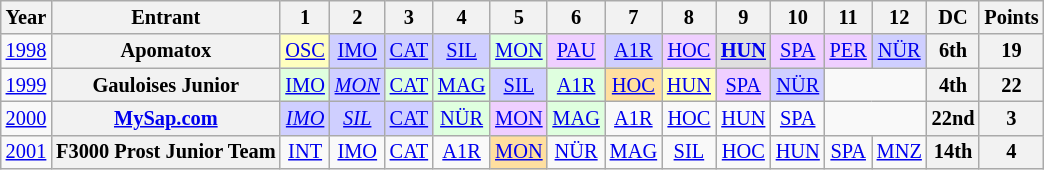<table class="wikitable" style="text-align:center; font-size:85%">
<tr>
<th>Year</th>
<th>Entrant</th>
<th>1</th>
<th>2</th>
<th>3</th>
<th>4</th>
<th>5</th>
<th>6</th>
<th>7</th>
<th>8</th>
<th>9</th>
<th>10</th>
<th>11</th>
<th>12</th>
<th>DC</th>
<th>Points</th>
</tr>
<tr>
<td><a href='#'>1998</a></td>
<th>Apomatox</th>
<td style="background:#FFFFBF;"><a href='#'>OSC</a><br></td>
<td style="background:#CFCFFF;"><a href='#'>IMO</a><br></td>
<td style="background:#CFCFFF;"><a href='#'>CAT</a><br></td>
<td style="background:#CFCFFF;"><a href='#'>SIL</a><br></td>
<td style="background:#DFFFDF;"><a href='#'>MON</a><br></td>
<td style="background:#EFCFFF;"><a href='#'>PAU</a><br></td>
<td style="background:#CFCFFF;"><a href='#'>A1R</a><br></td>
<td style="background:#EFCFFF;"><a href='#'>HOC</a><br></td>
<td style="background:#DFDFDF;"><strong><a href='#'>HUN</a></strong><br></td>
<td style="background:#EFCFFF;"><a href='#'>SPA</a><br></td>
<td style="background:#EFCFFF;"><a href='#'>PER</a><br></td>
<td style="background:#CFCFFF;"><a href='#'>NÜR</a><br></td>
<th>6th</th>
<th>19</th>
</tr>
<tr>
<td><a href='#'>1999</a></td>
<th nowrap>Gauloises Junior</th>
<td style="background:#DFFFDF;"><a href='#'>IMO</a><br></td>
<td style="background:#CFCFFF;"><em><a href='#'>MON</a></em><br></td>
<td style="background:#DFFFDF;"><a href='#'>CAT</a><br></td>
<td style="background:#DFFFDF;"><a href='#'>MAG</a><br></td>
<td style="background:#CFCFFF;"><a href='#'>SIL</a><br></td>
<td style="background:#DFFFDF;"><a href='#'>A1R</a><br></td>
<td style="background:#FFDF9F;"><a href='#'>HOC</a><br></td>
<td style="background:#FFFFBF;"><a href='#'>HUN</a><br></td>
<td style="background:#EFCFFF;"><a href='#'>SPA</a><br></td>
<td style="background:#CFCFFF;"><a href='#'>NÜR</a><br></td>
<td colspan=2></td>
<th>4th</th>
<th>22</th>
</tr>
<tr>
<td><a href='#'>2000</a></td>
<th nowrap><a href='#'>MySap.com</a></th>
<td style="background:#CFCFFF;"><em><a href='#'>IMO</a></em><br></td>
<td style="background:#CFCFFF;"><em><a href='#'>SIL</a></em><br></td>
<td style="background:#CFCFFF;"><a href='#'>CAT</a><br></td>
<td style="background:#DFFFDF;"><a href='#'>NÜR</a><br></td>
<td style="background:#EFCFFF;"><a href='#'>MON</a><br></td>
<td style="background:#DFFFDF;"><a href='#'>MAG</a><br></td>
<td><a href='#'>A1R</a></td>
<td><a href='#'>HOC</a></td>
<td><a href='#'>HUN</a></td>
<td><a href='#'>SPA</a></td>
<td colspan=2></td>
<th>22nd</th>
<th>3</th>
</tr>
<tr>
<td><a href='#'>2001</a></td>
<th nowrap>F3000 Prost Junior Team</th>
<td><a href='#'>INT</a></td>
<td><a href='#'>IMO</a></td>
<td><a href='#'>CAT</a></td>
<td><a href='#'>A1R</a></td>
<td style="background:#FFDF9F;"><a href='#'>MON</a><br></td>
<td><a href='#'>NÜR</a></td>
<td><a href='#'>MAG</a></td>
<td><a href='#'>SIL</a></td>
<td><a href='#'>HOC</a></td>
<td><a href='#'>HUN</a></td>
<td><a href='#'>SPA</a></td>
<td><a href='#'>MNZ</a></td>
<th>14th</th>
<th>4</th>
</tr>
</table>
